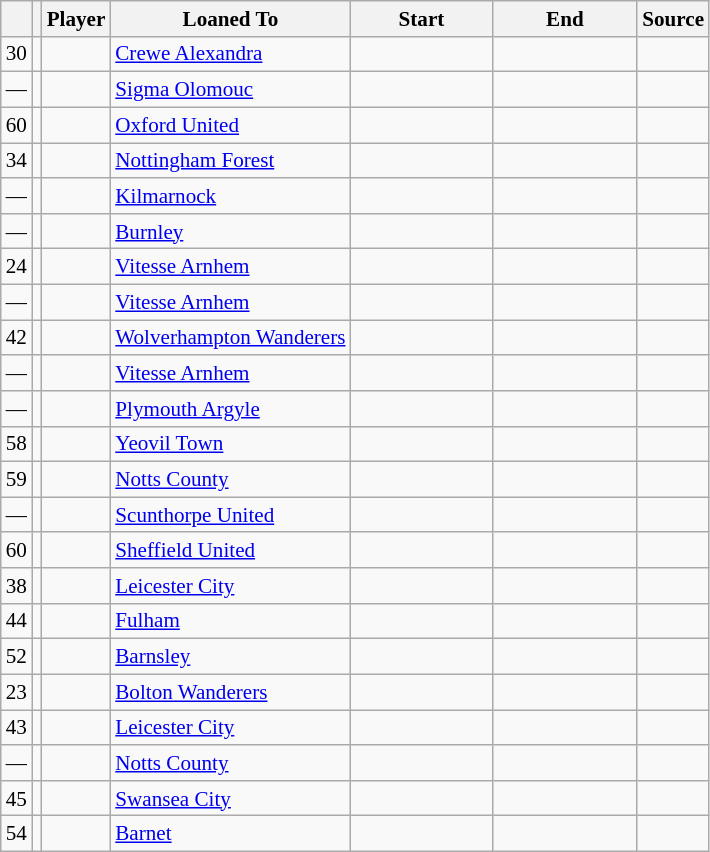<table class="wikitable plainrowheaders sortable" style="font-size:88%">
<tr>
<th></th>
<th></th>
<th><strong>Player</strong></th>
<th><strong>Loaned To</strong></th>
<th scope=col width=88><strong>Start</strong></th>
<th scope=col width=90><strong>End</strong></th>
<th><strong>Source</strong></th>
</tr>
<tr>
<td align=center>30</td>
<td align=center></td>
<td></td>
<td> <a href='#'>Crewe Alexandra</a></td>
<td></td>
<td></td>
<td></td>
</tr>
<tr>
<td align=center>—</td>
<td align=center></td>
<td></td>
<td> <a href='#'>Sigma Olomouc</a></td>
<td></td>
<td></td>
<td></td>
</tr>
<tr>
<td align=center>60</td>
<td align=center></td>
<td></td>
<td> <a href='#'>Oxford United</a></td>
<td></td>
<td></td>
<td></td>
</tr>
<tr>
<td align=center>34</td>
<td align=center></td>
<td></td>
<td> <a href='#'>Nottingham Forest</a></td>
<td></td>
<td></td>
<td></td>
</tr>
<tr>
<td align=center>—</td>
<td align=center></td>
<td></td>
<td> <a href='#'>Kilmarnock</a></td>
<td></td>
<td></td>
<td></td>
</tr>
<tr>
<td align=center>—</td>
<td align=center></td>
<td></td>
<td> <a href='#'>Burnley</a></td>
<td></td>
<td></td>
<td></td>
</tr>
<tr>
<td align=center>24</td>
<td align=center></td>
<td></td>
<td> <a href='#'>Vitesse Arnhem</a></td>
<td></td>
<td></td>
<td></td>
</tr>
<tr>
<td align=center>—</td>
<td align=center></td>
<td></td>
<td> <a href='#'>Vitesse Arnhem</a></td>
<td></td>
<td></td>
<td></td>
</tr>
<tr>
<td align=center>42</td>
<td align=center></td>
<td></td>
<td> <a href='#'>Wolverhampton Wanderers</a></td>
<td></td>
<td></td>
<td></td>
</tr>
<tr>
<td align=center>—</td>
<td align=center></td>
<td></td>
<td> <a href='#'>Vitesse Arnhem</a></td>
<td></td>
<td></td>
<td></td>
</tr>
<tr>
<td align=center>—</td>
<td align=center></td>
<td></td>
<td> <a href='#'>Plymouth Argyle</a></td>
<td></td>
<td></td>
<td></td>
</tr>
<tr>
<td align=center>58</td>
<td align=center></td>
<td></td>
<td> <a href='#'>Yeovil Town</a></td>
<td></td>
<td></td>
<td></td>
</tr>
<tr>
<td align=center>59</td>
<td align=center></td>
<td></td>
<td> <a href='#'>Notts County</a></td>
<td></td>
<td></td>
<td></td>
</tr>
<tr>
<td align=center>—</td>
<td align=center></td>
<td></td>
<td> <a href='#'>Scunthorpe United</a></td>
<td></td>
<td></td>
<td></td>
</tr>
<tr>
<td align=center>60</td>
<td align=center></td>
<td></td>
<td> <a href='#'>Sheffield United</a></td>
<td></td>
<td></td>
<td></td>
</tr>
<tr>
<td align=center>38</td>
<td align=center></td>
<td></td>
<td> <a href='#'>Leicester City</a></td>
<td></td>
<td></td>
<td></td>
</tr>
<tr>
<td align=center>44</td>
<td align=center></td>
<td></td>
<td> <a href='#'>Fulham</a></td>
<td></td>
<td></td>
<td></td>
</tr>
<tr>
<td align=center>52</td>
<td align=center></td>
<td></td>
<td> <a href='#'>Barnsley</a></td>
<td></td>
<td></td>
<td></td>
</tr>
<tr>
<td align=center>23</td>
<td align=center></td>
<td></td>
<td> <a href='#'>Bolton Wanderers</a></td>
<td></td>
<td></td>
<td></td>
</tr>
<tr>
<td align=center>43</td>
<td align=center></td>
<td></td>
<td> <a href='#'>Leicester City</a></td>
<td></td>
<td></td>
<td></td>
</tr>
<tr>
<td align=center>—</td>
<td align=center></td>
<td></td>
<td> <a href='#'>Notts County</a></td>
<td></td>
<td></td>
<td></td>
</tr>
<tr>
<td align=center>45</td>
<td align=center></td>
<td></td>
<td> <a href='#'>Swansea City</a></td>
<td></td>
<td></td>
<td></td>
</tr>
<tr>
<td align=center>54</td>
<td align=center></td>
<td></td>
<td> <a href='#'>Barnet</a></td>
<td></td>
<td></td>
<td></td>
</tr>
</table>
